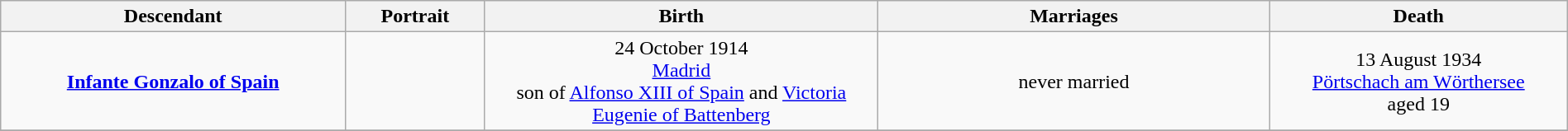<table style="text-align:center; width:100%" class="wikitable">
<tr>
<th width=22%>Descendant</th>
<th width=105px>Portrait</th>
<th>Birth</th>
<th width=25%>Marriages</th>
<th width=19%>Death</th>
</tr>
<tr>
<td><strong><a href='#'>Infante Gonzalo of Spain</a></strong></td>
<td></td>
<td>24 October 1914 <br><a href='#'>Madrid</a><br>son of <a href='#'>Alfonso XIII of Spain</a> and <a href='#'>Victoria Eugenie of Battenberg</a></td>
<td>never married</td>
<td>13 August 1934<br><a href='#'>Pörtschach am Wörthersee</a><br>aged 19</td>
</tr>
<tr>
</tr>
</table>
